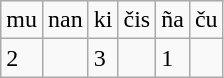<table class="wikitable">
<tr>
<td>mu</td>
<td>nan</td>
<td>ki</td>
<td>čis</td>
<td>ña</td>
<td>ču</td>
</tr>
<tr>
<td>2</td>
<td></td>
<td>3</td>
<td></td>
<td>1</td>
<td></td>
</tr>
</table>
